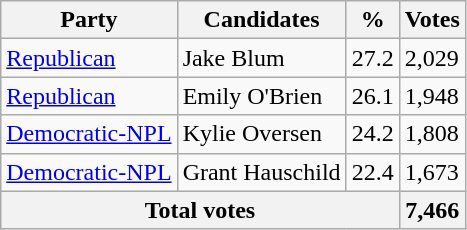<table class="wikitable">
<tr>
<th>Party</th>
<th>Candidates</th>
<th>%</th>
<th>Votes</th>
</tr>
<tr>
<td> <a href='#'>Republican</a></td>
<td>Jake Blum</td>
<td>27.2</td>
<td>2,029</td>
</tr>
<tr>
<td> <a href='#'>Republican</a></td>
<td>Emily O'Brien</td>
<td>26.1</td>
<td>1,948</td>
</tr>
<tr>
<td> <a href='#'>Democratic-NPL</a></td>
<td>Kylie Oversen</td>
<td>24.2</td>
<td>1,808</td>
</tr>
<tr>
<td> <a href='#'>Democratic-NPL</a></td>
<td>Grant Hauschild</td>
<td>22.4</td>
<td>1,673</td>
</tr>
<tr>
<th colspan="3">Total votes</th>
<th>7,466</th>
</tr>
</table>
